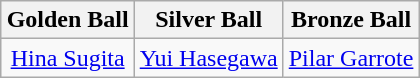<table class=wikitable style="text-align:center; margin:auto">
<tr>
<th>Golden Ball</th>
<th>Silver Ball</th>
<th>Bronze Ball</th>
</tr>
<tr>
<td> <a href='#'>Hina Sugita</a></td>
<td> <a href='#'>Yui Hasegawa</a></td>
<td> <a href='#'>Pilar Garrote</a></td>
</tr>
</table>
